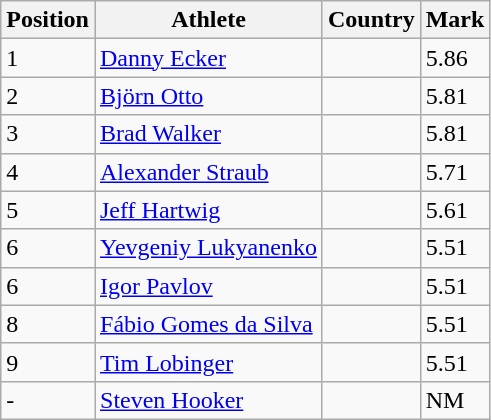<table class="wikitable">
<tr>
<th>Position</th>
<th>Athlete</th>
<th>Country</th>
<th>Mark</th>
</tr>
<tr>
<td>1</td>
<td><a href='#'>Danny Ecker</a></td>
<td></td>
<td>5.86</td>
</tr>
<tr>
<td>2</td>
<td><a href='#'>Björn Otto</a></td>
<td></td>
<td>5.81</td>
</tr>
<tr>
<td>3</td>
<td><a href='#'>Brad Walker</a></td>
<td></td>
<td>5.81</td>
</tr>
<tr>
<td>4</td>
<td><a href='#'>Alexander Straub</a></td>
<td></td>
<td>5.71</td>
</tr>
<tr>
<td>5</td>
<td><a href='#'>Jeff Hartwig</a></td>
<td></td>
<td>5.61</td>
</tr>
<tr>
<td>6</td>
<td><a href='#'>Yevgeniy Lukyanenko</a></td>
<td></td>
<td>5.51</td>
</tr>
<tr>
<td>6</td>
<td><a href='#'>Igor Pavlov</a></td>
<td></td>
<td>5.51</td>
</tr>
<tr>
<td>8</td>
<td><a href='#'>Fábio Gomes da Silva</a></td>
<td></td>
<td>5.51</td>
</tr>
<tr>
<td>9</td>
<td><a href='#'>Tim Lobinger</a></td>
<td></td>
<td>5.51</td>
</tr>
<tr>
<td>-</td>
<td><a href='#'>Steven Hooker</a></td>
<td></td>
<td>NM</td>
</tr>
</table>
